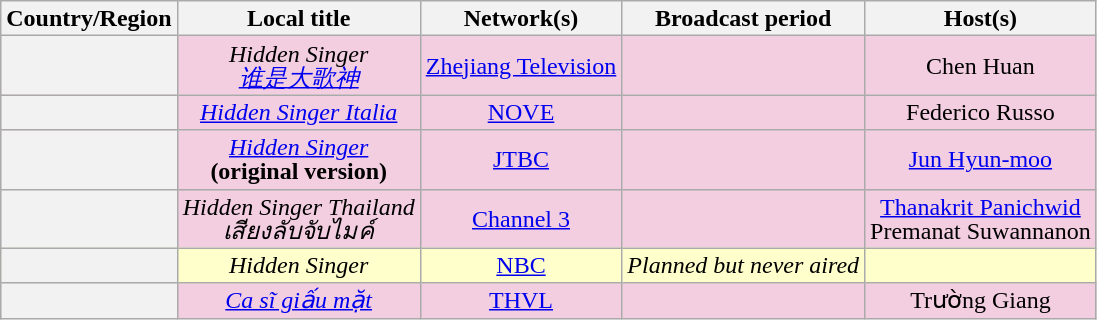<table class="wikitable" style="text-align:center; line-height:16px;">
<tr>
<th>Country/Region</th>
<th>Local title</th>
<th>Network(s)</th>
<th>Broadcast period</th>
<th scope="col">Host(s)</th>
</tr>
<tr bgcolor="#F2CEE0">
<th></th>
<td><em>Hidden Singer</em> <br> <em><a href='#'>谁是大歌神</a></em></td>
<td><a href='#'>Zhejiang Television</a></td>
<td></td>
<td>Chen Huan</td>
</tr>
<tr bgcolor="#F2CEE0">
<th></th>
<td><em><a href='#'>Hidden Singer Italia</a></em></td>
<td><a href='#'>NOVE</a></td>
<td></td>
<td>Federico Russo</td>
</tr>
<tr bgcolor="#F2CEE0">
<th></th>
<td><em><a href='#'>Hidden Singer</a></em><br><strong>(original version)</strong></td>
<td><a href='#'>JTBC</a></td>
<td></td>
<td><a href='#'>Jun Hyun-moo</a></td>
</tr>
<tr bgcolor="#F2CEE0">
<th></th>
<td><em>Hidden Singer Thailand<br>เสียงลับจับไมค์</em></td>
<td><a href='#'>Channel 3</a></td>
<td></td>
<td><a href='#'>Thanakrit Panichwid</a><br>Premanat Suwannanon</td>
</tr>
<tr bgcolor="#FFFFCC">
<th></th>
<td><em>Hidden Singer</em></td>
<td><a href='#'>NBC</a></td>
<td><em>Planned but never aired</em></td>
<td></td>
</tr>
<tr bgcolor="#F2CEE0">
<th></th>
<td><em><a href='#'>Ca sĩ giấu mặt</a></em></td>
<td><a href='#'>THVL</a></td>
<td></td>
<td>Trường Giang</td>
</tr>
</table>
